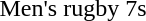<table>
<tr>
<td>Men's rugby 7s</td>
<td></td>
<td></td>
<td></td>
</tr>
</table>
